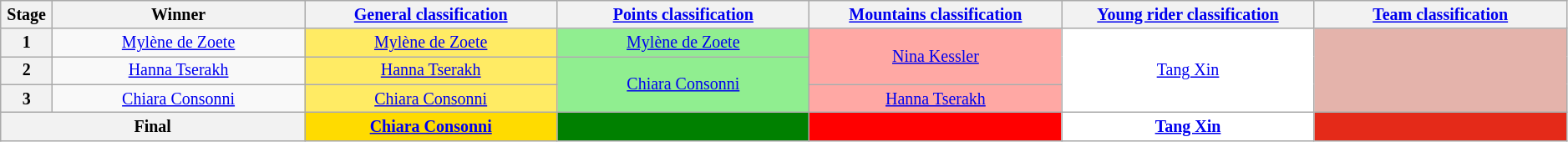<table class="wikitable" style="text-align:center; font-size:smaller;">
<tr>
<th style="width:2%;">Stage</th>
<th style="width:14%;">Winner</th>
<th style="width:14%;"><a href='#'>General classification</a><br></th>
<th style="width:14%;"><a href='#'>Points classification</a><br></th>
<th style="width:14%;"><a href='#'>Mountains classification</a><br></th>
<th style="width:14%;"><a href='#'>Young rider classification</a><br></th>
<th style="width:14%;"><a href='#'>Team classification</a></th>
</tr>
<tr>
<th>1</th>
<td><a href='#'>Mylène de Zoete</a></td>
<td style="background:#ffeb64;"><a href='#'>Mylène de Zoete</a></td>
<td style="background:lightgreen;"><a href='#'>Mylène de Zoete</a></td>
<td style="background:#ffa8a4;" rowspan=2><a href='#'>Nina Kessler</a></td>
<td style="background:white;" rowspan=3><a href='#'>Tang Xin</a></td>
<td style="background:#e4b3ab;" rowspan=3></td>
</tr>
<tr>
<th>2</th>
<td><a href='#'>Hanna Tserakh</a></td>
<td style="background:#ffeb64;"><a href='#'>Hanna Tserakh</a></td>
<td style="background:lightgreen;" rowspan=2><a href='#'>Chiara Consonni</a></td>
</tr>
<tr>
<th>3</th>
<td><a href='#'>Chiara Consonni</a></td>
<td style="background:#ffeb64;"><a href='#'>Chiara Consonni</a></td>
<td style="background:#ffa8a4;"><a href='#'>Hanna Tserakh</a></td>
</tr>
<tr>
<th colspan=2>Final</th>
<th style="background:#ffdb00;"><a href='#'>Chiara Consonni</a></th>
<th style="background:green;"></th>
<th style="background:red;"></th>
<th style="background:white;"><a href='#'>Tang Xin</a></th>
<th style="background:#e42a19;"></th>
</tr>
</table>
